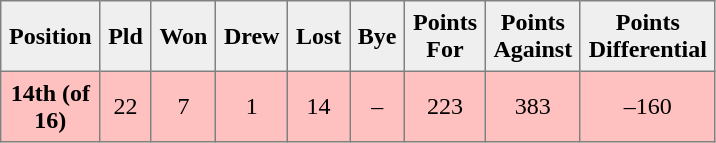<table style=border-collapse:collapse border=1 cellspacing=0 cellpadding=5>
<tr style="text-align:center; background:#efefef;">
<th width=20>Position</th>
<th width=20>Pld</th>
<th width=20>Won</th>
<th width=20>Drew</th>
<th width=20>Lost</th>
<th width=20>Bye</th>
<th width=20>Points For</th>
<th width=20>Points Against</th>
<th width=25>Points Differential</th>
</tr>
<tr style="text-align:center; background:#ffc0c0;">
<td><strong>14th (of 16)</strong></td>
<td>22</td>
<td>7</td>
<td>1</td>
<td>14</td>
<td>–</td>
<td>223</td>
<td>383</td>
<td>–160</td>
</tr>
</table>
